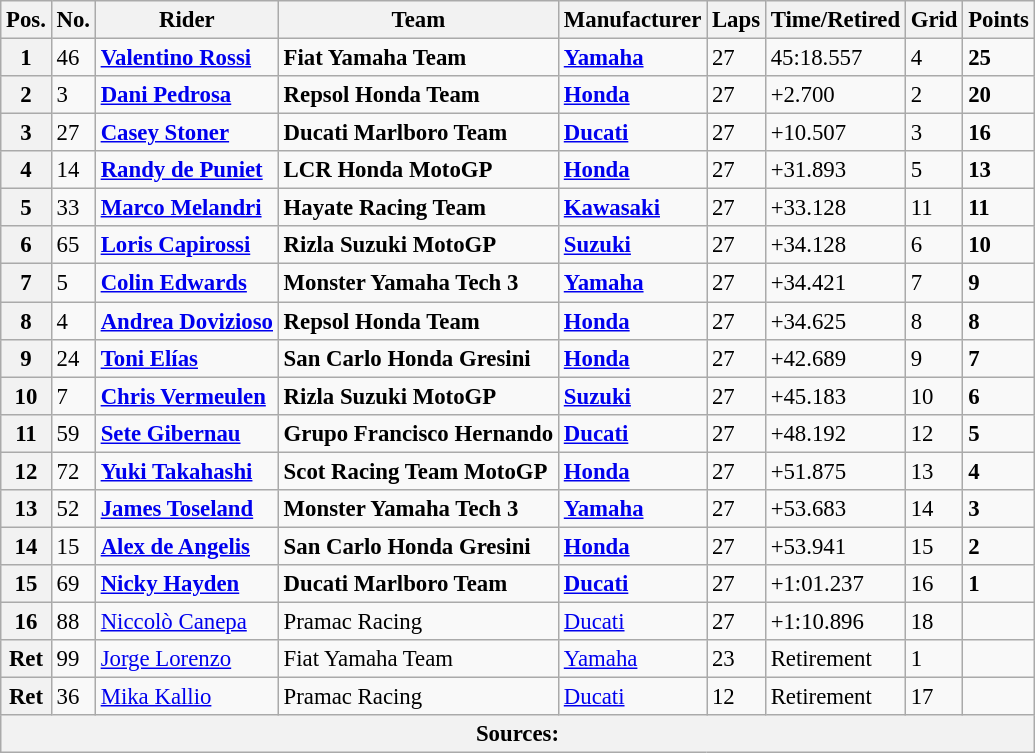<table class="wikitable" style="font-size: 95%;">
<tr>
<th>Pos.</th>
<th>No.</th>
<th>Rider</th>
<th>Team</th>
<th>Manufacturer</th>
<th>Laps</th>
<th>Time/Retired</th>
<th>Grid</th>
<th>Points</th>
</tr>
<tr>
<th>1</th>
<td>46</td>
<td> <strong><a href='#'>Valentino Rossi</a></strong></td>
<td><strong>Fiat Yamaha Team</strong></td>
<td><strong><a href='#'>Yamaha</a></strong></td>
<td>27</td>
<td>45:18.557</td>
<td>4</td>
<td><strong>25</strong></td>
</tr>
<tr>
<th>2</th>
<td>3</td>
<td> <strong><a href='#'>Dani Pedrosa</a></strong></td>
<td><strong>Repsol Honda Team</strong></td>
<td><strong><a href='#'>Honda</a></strong></td>
<td>27</td>
<td>+2.700</td>
<td>2</td>
<td><strong>20</strong></td>
</tr>
<tr>
<th>3</th>
<td>27</td>
<td> <strong><a href='#'>Casey Stoner</a></strong></td>
<td><strong>Ducati Marlboro Team</strong></td>
<td><strong><a href='#'>Ducati</a></strong></td>
<td>27</td>
<td>+10.507</td>
<td>3</td>
<td><strong>16</strong></td>
</tr>
<tr>
<th>4</th>
<td>14</td>
<td> <strong><a href='#'>Randy de Puniet</a></strong></td>
<td><strong>LCR Honda MotoGP</strong></td>
<td><strong><a href='#'>Honda</a></strong></td>
<td>27</td>
<td>+31.893</td>
<td>5</td>
<td><strong>13</strong></td>
</tr>
<tr>
<th>5</th>
<td>33</td>
<td> <strong><a href='#'>Marco Melandri</a></strong></td>
<td><strong>Hayate Racing Team</strong></td>
<td><strong><a href='#'>Kawasaki</a></strong></td>
<td>27</td>
<td>+33.128</td>
<td>11</td>
<td><strong>11</strong></td>
</tr>
<tr>
<th>6</th>
<td>65</td>
<td> <strong><a href='#'>Loris Capirossi</a></strong></td>
<td><strong>Rizla Suzuki MotoGP</strong></td>
<td><strong><a href='#'>Suzuki</a></strong></td>
<td>27</td>
<td>+34.128</td>
<td>6</td>
<td><strong>10</strong></td>
</tr>
<tr>
<th>7</th>
<td>5</td>
<td> <strong><a href='#'>Colin Edwards</a></strong></td>
<td><strong>Monster Yamaha Tech 3</strong></td>
<td><strong><a href='#'>Yamaha</a></strong></td>
<td>27</td>
<td>+34.421</td>
<td>7</td>
<td><strong>9</strong></td>
</tr>
<tr>
<th>8</th>
<td>4</td>
<td> <strong><a href='#'>Andrea Dovizioso</a></strong></td>
<td><strong>Repsol Honda Team</strong></td>
<td><strong><a href='#'>Honda</a></strong></td>
<td>27</td>
<td>+34.625</td>
<td>8</td>
<td><strong>8</strong></td>
</tr>
<tr>
<th>9</th>
<td>24</td>
<td> <strong><a href='#'>Toni Elías</a></strong></td>
<td><strong>San Carlo Honda Gresini</strong></td>
<td><strong><a href='#'>Honda</a></strong></td>
<td>27</td>
<td>+42.689</td>
<td>9</td>
<td><strong>7</strong></td>
</tr>
<tr>
<th>10</th>
<td>7</td>
<td> <strong><a href='#'>Chris Vermeulen</a></strong></td>
<td><strong>Rizla Suzuki MotoGP</strong></td>
<td><strong><a href='#'>Suzuki</a></strong></td>
<td>27</td>
<td>+45.183</td>
<td>10</td>
<td><strong>6</strong></td>
</tr>
<tr>
<th>11</th>
<td>59</td>
<td> <strong><a href='#'>Sete Gibernau</a></strong></td>
<td><strong>Grupo Francisco Hernando</strong></td>
<td><strong><a href='#'>Ducati</a></strong></td>
<td>27</td>
<td>+48.192</td>
<td>12</td>
<td><strong>5</strong></td>
</tr>
<tr>
<th>12</th>
<td>72</td>
<td> <strong><a href='#'>Yuki Takahashi</a></strong></td>
<td><strong>Scot Racing Team MotoGP</strong></td>
<td><strong><a href='#'>Honda</a></strong></td>
<td>27</td>
<td>+51.875</td>
<td>13</td>
<td><strong>4</strong></td>
</tr>
<tr>
<th>13</th>
<td>52</td>
<td> <strong><a href='#'>James Toseland</a></strong></td>
<td><strong>Monster Yamaha Tech 3</strong></td>
<td><strong><a href='#'>Yamaha</a></strong></td>
<td>27</td>
<td>+53.683</td>
<td>14</td>
<td><strong>3</strong></td>
</tr>
<tr>
<th>14</th>
<td>15</td>
<td> <strong><a href='#'>Alex de Angelis</a></strong></td>
<td><strong>San Carlo Honda Gresini</strong></td>
<td><strong><a href='#'>Honda</a></strong></td>
<td>27</td>
<td>+53.941</td>
<td>15</td>
<td><strong>2</strong></td>
</tr>
<tr>
<th>15</th>
<td>69</td>
<td> <strong><a href='#'>Nicky Hayden</a></strong></td>
<td><strong>Ducati Marlboro Team</strong></td>
<td><strong><a href='#'>Ducati</a></strong></td>
<td>27</td>
<td>+1:01.237</td>
<td>16</td>
<td><strong>1</strong></td>
</tr>
<tr>
<th>16</th>
<td>88</td>
<td> <a href='#'>Niccolò Canepa</a></td>
<td>Pramac Racing</td>
<td><a href='#'>Ducati</a></td>
<td>27</td>
<td>+1:10.896</td>
<td>18</td>
<td></td>
</tr>
<tr>
<th>Ret</th>
<td>99</td>
<td> <a href='#'>Jorge Lorenzo</a></td>
<td>Fiat Yamaha Team</td>
<td><a href='#'>Yamaha</a></td>
<td>23</td>
<td>Retirement</td>
<td>1</td>
<td></td>
</tr>
<tr>
<th>Ret</th>
<td>36</td>
<td> <a href='#'>Mika Kallio</a></td>
<td>Pramac Racing</td>
<td><a href='#'>Ducati</a></td>
<td>12</td>
<td>Retirement</td>
<td>17</td>
<td></td>
</tr>
<tr>
<th colspan=9>Sources: </th>
</tr>
</table>
